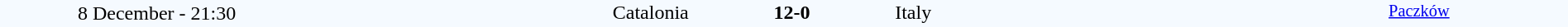<table style="width: 100%; background:#F5FAFF;" cellspacing="0">
<tr>
<td align=center rowspan=3 width=20%>8 December - 21:30</td>
</tr>
<tr>
<td width=24% align=right>Catalonia</td>
<td align=center width=13%><strong>12-0</strong></td>
<td width=24%>Italy</td>
<td style=font-size:85% rowspan=3 valign=top align=center><a href='#'>Paczków</a></td>
</tr>
<tr style=font-size:85%>
<td align=right valign=top></td>
<td></td>
<td></td>
</tr>
</table>
